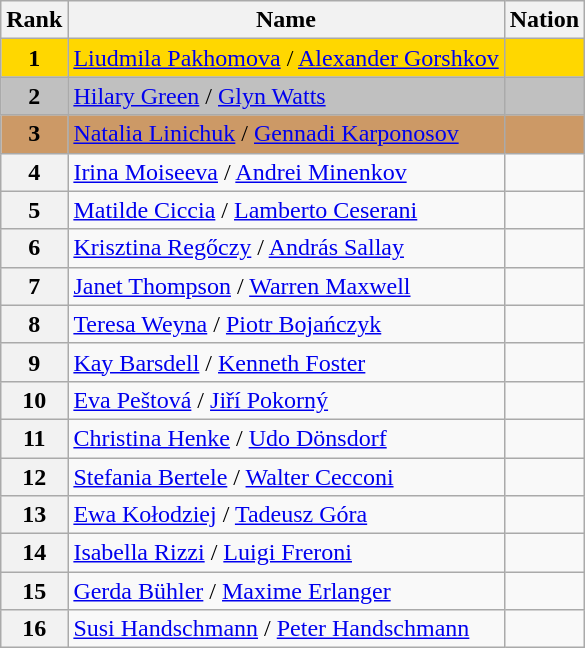<table class="wikitable">
<tr>
<th>Rank</th>
<th>Name</th>
<th>Nation</th>
</tr>
<tr bgcolor="gold">
<td align="center"><strong>1</strong></td>
<td><a href='#'>Liudmila Pakhomova</a> / <a href='#'>Alexander Gorshkov</a></td>
<td></td>
</tr>
<tr bgcolor="silver">
<td align="center"><strong>2</strong></td>
<td><a href='#'>Hilary Green</a> / <a href='#'>Glyn Watts</a></td>
<td></td>
</tr>
<tr bgcolor="cc9966">
<td align="center"><strong>3</strong></td>
<td><a href='#'>Natalia Linichuk</a> / <a href='#'>Gennadi Karponosov</a></td>
<td></td>
</tr>
<tr>
<th>4</th>
<td><a href='#'>Irina Moiseeva</a> / <a href='#'>Andrei Minenkov</a></td>
<td></td>
</tr>
<tr>
<th>5</th>
<td><a href='#'>Matilde Ciccia</a> / <a href='#'>Lamberto Ceserani</a></td>
<td></td>
</tr>
<tr>
<th>6</th>
<td><a href='#'>Krisztina Regőczy</a> / <a href='#'>András Sallay</a></td>
<td></td>
</tr>
<tr>
<th>7</th>
<td><a href='#'>Janet Thompson</a> / <a href='#'>Warren Maxwell</a></td>
<td></td>
</tr>
<tr>
<th>8</th>
<td><a href='#'>Teresa Weyna</a> / <a href='#'>Piotr Bojańczyk</a></td>
<td></td>
</tr>
<tr>
<th>9</th>
<td><a href='#'>Kay Barsdell</a> / <a href='#'>Kenneth Foster</a></td>
<td></td>
</tr>
<tr>
<th>10</th>
<td><a href='#'>Eva Peštová</a> / <a href='#'>Jiří Pokorný</a></td>
<td></td>
</tr>
<tr>
<th>11</th>
<td><a href='#'>Christina Henke</a> / <a href='#'>Udo Dönsdorf</a></td>
<td></td>
</tr>
<tr>
<th>12</th>
<td><a href='#'>Stefania Bertele</a> / <a href='#'>Walter Cecconi</a></td>
<td></td>
</tr>
<tr>
<th>13</th>
<td><a href='#'>Ewa Kołodziej</a> / <a href='#'>Tadeusz Góra</a></td>
<td></td>
</tr>
<tr>
<th>14</th>
<td><a href='#'>Isabella Rizzi</a> / <a href='#'>Luigi Freroni</a></td>
<td></td>
</tr>
<tr>
<th>15</th>
<td><a href='#'>Gerda Bühler</a> / <a href='#'>Maxime Erlanger</a></td>
<td></td>
</tr>
<tr>
<th>16</th>
<td><a href='#'>Susi Handschmann</a> / <a href='#'>Peter Handschmann</a></td>
<td></td>
</tr>
</table>
